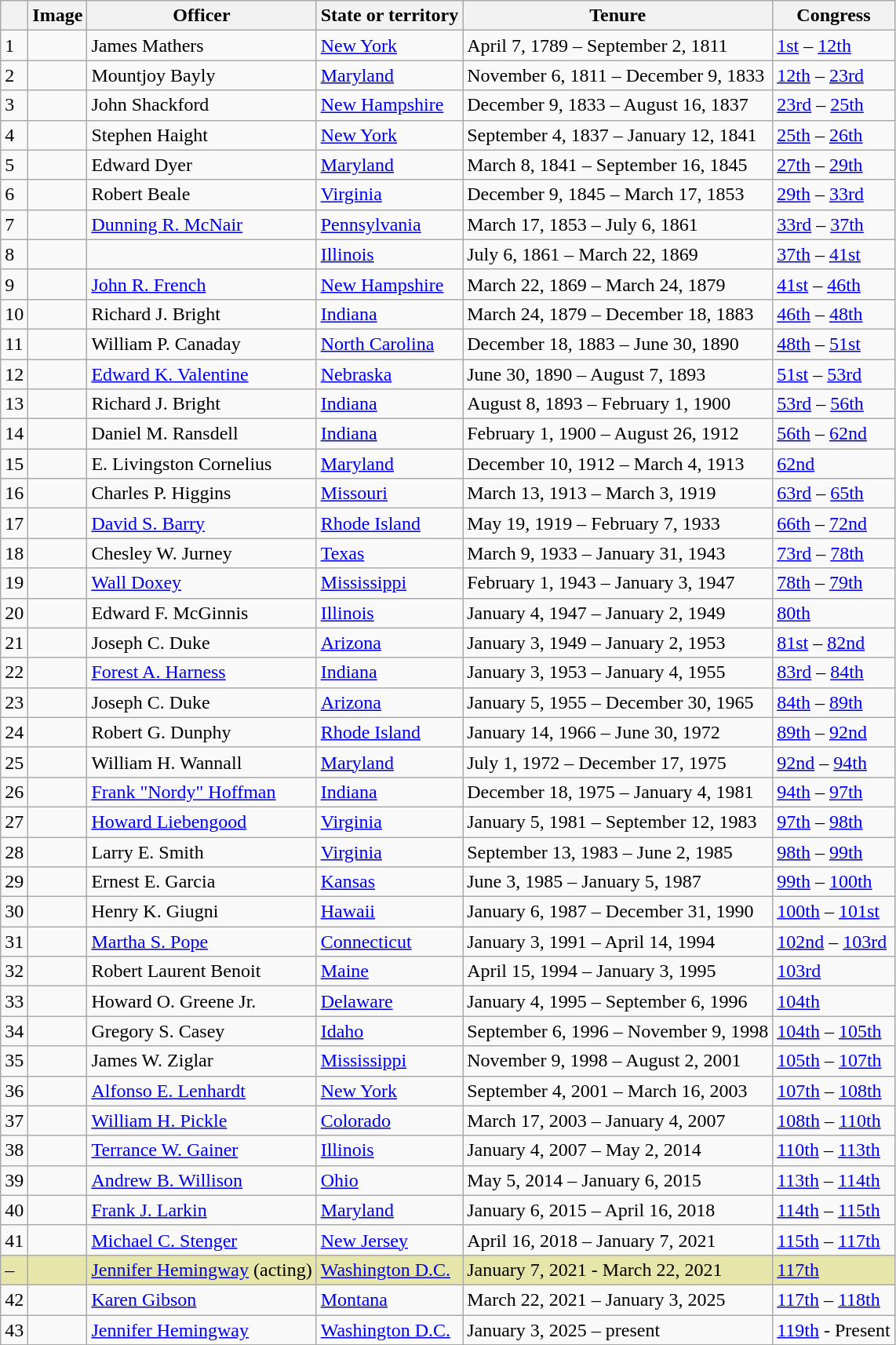<table class="wikitable sortable">
<tr>
<th></th>
<th>Image</th>
<th>Officer</th>
<th>State or territory</th>
<th>Tenure</th>
<th>Congress</th>
</tr>
<tr>
<td>1</td>
<td></td>
<td>James Mathers</td>
<td><a href='#'>New York</a></td>
<td>April 7, 1789 – September 2, 1811</td>
<td><a href='#'>1st</a> – <a href='#'>12th</a></td>
</tr>
<tr>
<td>2</td>
<td></td>
<td>Mountjoy Bayly</td>
<td><a href='#'>Maryland</a></td>
<td>November 6, 1811 – December 9, 1833</td>
<td><a href='#'>12th</a> – <a href='#'>23rd</a></td>
</tr>
<tr>
<td>3</td>
<td></td>
<td>John Shackford</td>
<td><a href='#'>New Hampshire</a></td>
<td>December 9, 1833 – August 16, 1837</td>
<td><a href='#'>23rd</a> – <a href='#'>25th</a></td>
</tr>
<tr>
<td>4</td>
<td></td>
<td>Stephen Haight</td>
<td><a href='#'>New York</a></td>
<td>September 4, 1837 – January 12, 1841</td>
<td><a href='#'>25th</a> – <a href='#'>26th</a></td>
</tr>
<tr>
<td>5</td>
<td></td>
<td>Edward Dyer</td>
<td><a href='#'>Maryland</a></td>
<td>March 8, 1841 – September 16, 1845</td>
<td><a href='#'>27th</a> – <a href='#'>29th</a></td>
</tr>
<tr>
<td>6</td>
<td></td>
<td>Robert Beale</td>
<td><a href='#'>Virginia</a></td>
<td>December 9, 1845 – March 17, 1853</td>
<td><a href='#'>29th</a> – <a href='#'>33rd</a></td>
</tr>
<tr>
<td>7</td>
<td></td>
<td><a href='#'>Dunning R. McNair</a></td>
<td><a href='#'>Pennsylvania</a></td>
<td>March 17, 1853 – July 6, 1861</td>
<td><a href='#'>33rd</a> – <a href='#'>37th</a></td>
</tr>
<tr>
<td>8</td>
<td></td>
<td></td>
<td><a href='#'>Illinois</a></td>
<td>July 6, 1861 – March 22, 1869</td>
<td><a href='#'>37th</a> – <a href='#'>41st</a></td>
</tr>
<tr>
<td>9</td>
<td></td>
<td><a href='#'>John R. French</a></td>
<td><a href='#'>New Hampshire</a></td>
<td>March 22, 1869 – March 24, 1879</td>
<td><a href='#'>41st</a> – <a href='#'>46th</a></td>
</tr>
<tr>
<td>10</td>
<td></td>
<td>Richard J. Bright</td>
<td><a href='#'>Indiana</a></td>
<td>March 24, 1879 – December 18, 1883</td>
<td><a href='#'>46th</a> – <a href='#'>48th</a></td>
</tr>
<tr>
<td>11</td>
<td></td>
<td>William P. Canaday</td>
<td><a href='#'>North Carolina</a></td>
<td>December 18, 1883 – June 30, 1890</td>
<td><a href='#'>48th</a> – <a href='#'>51st</a></td>
</tr>
<tr>
<td>12</td>
<td></td>
<td><a href='#'>Edward K. Valentine</a></td>
<td><a href='#'>Nebraska</a></td>
<td>June 30, 1890 – August 7, 1893</td>
<td><a href='#'>51st</a> – <a href='#'>53rd</a></td>
</tr>
<tr>
<td>13</td>
<td></td>
<td>Richard J. Bright</td>
<td><a href='#'>Indiana</a></td>
<td>August 8, 1893 – February 1, 1900</td>
<td><a href='#'>53rd</a> – <a href='#'>56th</a></td>
</tr>
<tr>
<td>14</td>
<td></td>
<td>Daniel M. Ransdell</td>
<td><a href='#'>Indiana</a></td>
<td>February 1, 1900 – August 26, 1912</td>
<td><a href='#'>56th</a> – <a href='#'>62nd</a></td>
</tr>
<tr>
<td>15</td>
<td></td>
<td>E. Livingston Cornelius</td>
<td><a href='#'>Maryland</a></td>
<td>December 10, 1912 – March 4, 1913</td>
<td><a href='#'>62nd</a></td>
</tr>
<tr>
<td>16</td>
<td></td>
<td>Charles P. Higgins</td>
<td><a href='#'>Missouri</a></td>
<td>March 13, 1913 – March 3, 1919</td>
<td><a href='#'>63rd</a> – <a href='#'>65th</a></td>
</tr>
<tr>
<td>17</td>
<td></td>
<td><a href='#'>David S. Barry</a></td>
<td><a href='#'>Rhode Island</a></td>
<td>May 19, 1919 – February 7, 1933</td>
<td><a href='#'>66th</a> – <a href='#'>72nd</a></td>
</tr>
<tr>
<td>18</td>
<td></td>
<td>Chesley W. Jurney</td>
<td><a href='#'>Texas</a></td>
<td>March 9, 1933 – January 31, 1943</td>
<td><a href='#'>73rd</a> – <a href='#'>78th</a></td>
</tr>
<tr>
<td>19</td>
<td></td>
<td><a href='#'>Wall Doxey</a></td>
<td><a href='#'>Mississippi</a></td>
<td>February 1, 1943 – January 3, 1947</td>
<td><a href='#'>78th</a> – <a href='#'>79th</a></td>
</tr>
<tr>
<td>20</td>
<td></td>
<td>Edward F. McGinnis</td>
<td><a href='#'>Illinois</a></td>
<td>January 4, 1947 – January 2, 1949</td>
<td><a href='#'>80th</a></td>
</tr>
<tr>
<td>21</td>
<td></td>
<td>Joseph C. Duke</td>
<td><a href='#'>Arizona</a></td>
<td>January 3, 1949 – January 2, 1953</td>
<td><a href='#'>81st</a> – <a href='#'>82nd</a></td>
</tr>
<tr>
<td>22</td>
<td></td>
<td><a href='#'>Forest A. Harness</a></td>
<td><a href='#'>Indiana</a></td>
<td>January 3, 1953 – January 4, 1955</td>
<td><a href='#'>83rd</a> – <a href='#'>84th</a></td>
</tr>
<tr>
<td>23</td>
<td></td>
<td>Joseph C. Duke</td>
<td><a href='#'>Arizona</a></td>
<td>January 5, 1955 – December 30, 1965</td>
<td><a href='#'>84th</a> – <a href='#'>89th</a></td>
</tr>
<tr>
<td>24</td>
<td></td>
<td>Robert G. Dunphy</td>
<td><a href='#'>Rhode Island</a></td>
<td>January 14, 1966 – June 30, 1972</td>
<td><a href='#'>89th</a> – <a href='#'>92nd</a></td>
</tr>
<tr>
<td>25</td>
<td></td>
<td>William H. Wannall</td>
<td><a href='#'>Maryland</a></td>
<td>July 1, 1972 – December 17, 1975</td>
<td><a href='#'>92nd</a> – <a href='#'>94th</a></td>
</tr>
<tr>
<td>26</td>
<td></td>
<td><a href='#'>Frank "Nordy" Hoffman</a></td>
<td><a href='#'>Indiana</a></td>
<td>December 18, 1975 – January 4, 1981</td>
<td><a href='#'>94th</a> – <a href='#'>97th</a></td>
</tr>
<tr>
<td>27</td>
<td></td>
<td><a href='#'>Howard Liebengood</a></td>
<td><a href='#'>Virginia</a></td>
<td>January 5, 1981 – September 12, 1983</td>
<td><a href='#'>97th</a> – <a href='#'>98th</a></td>
</tr>
<tr>
<td>28</td>
<td></td>
<td>Larry E. Smith</td>
<td><a href='#'>Virginia</a></td>
<td>September 13, 1983 – June 2, 1985</td>
<td><a href='#'>98th</a> – <a href='#'>99th</a></td>
</tr>
<tr>
<td>29</td>
<td></td>
<td>Ernest E. Garcia</td>
<td><a href='#'>Kansas</a></td>
<td>June 3, 1985 – January 5, 1987</td>
<td><a href='#'>99th</a> – <a href='#'>100th</a></td>
</tr>
<tr>
<td>30</td>
<td></td>
<td>Henry K. Giugni</td>
<td><a href='#'>Hawaii</a></td>
<td>January 6, 1987 – December 31, 1990</td>
<td><a href='#'>100th</a> – <a href='#'>101st</a></td>
</tr>
<tr>
<td>31</td>
<td></td>
<td><a href='#'>Martha S. Pope</a></td>
<td><a href='#'>Connecticut</a></td>
<td>January 3, 1991 – April 14, 1994</td>
<td><a href='#'>102nd</a> – <a href='#'>103rd</a></td>
</tr>
<tr>
<td>32</td>
<td></td>
<td>Robert Laurent Benoit</td>
<td><a href='#'>Maine</a></td>
<td>April 15, 1994 – January 3, 1995</td>
<td><a href='#'>103rd</a></td>
</tr>
<tr>
<td>33</td>
<td></td>
<td>Howard O. Greene Jr.</td>
<td><a href='#'>Delaware</a></td>
<td>January 4, 1995 – September 6, 1996</td>
<td><a href='#'>104th</a></td>
</tr>
<tr>
<td>34</td>
<td></td>
<td>Gregory S. Casey</td>
<td><a href='#'>Idaho</a></td>
<td>September 6, 1996 – November 9, 1998</td>
<td><a href='#'>104th</a> – <a href='#'>105th</a></td>
</tr>
<tr>
<td>35</td>
<td></td>
<td>James W. Ziglar</td>
<td><a href='#'>Mississippi</a></td>
<td>November 9, 1998 – August 2, 2001</td>
<td><a href='#'>105th</a> – <a href='#'>107th</a></td>
</tr>
<tr>
<td>36</td>
<td></td>
<td><a href='#'>Alfonso E. Lenhardt</a></td>
<td><a href='#'>New York</a></td>
<td>September 4, 2001 – March 16, 2003</td>
<td><a href='#'>107th</a> – <a href='#'>108th</a></td>
</tr>
<tr>
<td>37</td>
<td></td>
<td><a href='#'>William H. Pickle</a></td>
<td><a href='#'>Colorado</a></td>
<td>March 17, 2003 – January 4, 2007</td>
<td><a href='#'>108th</a> – <a href='#'>110th</a></td>
</tr>
<tr>
<td>38</td>
<td></td>
<td><a href='#'>Terrance W. Gainer</a></td>
<td><a href='#'>Illinois</a></td>
<td>January 4, 2007 – May 2, 2014</td>
<td><a href='#'>110th</a> – <a href='#'>113th</a></td>
</tr>
<tr>
<td>39</td>
<td></td>
<td><a href='#'>Andrew B. Willison</a></td>
<td><a href='#'>Ohio</a></td>
<td>May 5, 2014 – January 6, 2015</td>
<td><a href='#'>113th</a> – <a href='#'>114th</a></td>
</tr>
<tr>
<td>40</td>
<td></td>
<td><a href='#'>Frank J. Larkin</a></td>
<td><a href='#'>Maryland</a></td>
<td>January 6, 2015 – April 16, 2018</td>
<td><a href='#'>114th</a> – <a href='#'>115th</a></td>
</tr>
<tr>
<td>41</td>
<td></td>
<td><a href='#'>Michael C. Stenger</a></td>
<td><a href='#'>New Jersey</a></td>
<td>April 16, 2018 – January 7, 2021</td>
<td><a href='#'>115th</a> – <a href='#'>117th</a></td>
</tr>
<tr bgcolor="#e6e6aa">
<td>–</td>
<td></td>
<td><a href='#'>Jennifer Hemingway</a> (acting)</td>
<td><a href='#'>Washington D.C.</a></td>
<td>January 7, 2021 - March 22, 2021</td>
<td><a href='#'>117th</a></td>
</tr>
<tr>
<td>42</td>
<td></td>
<td><a href='#'>Karen Gibson</a></td>
<td><a href='#'>Montana</a></td>
<td>March 22, 2021 – January 3, 2025</td>
<td><a href='#'>117th</a> – <a href='#'>118th</a></td>
</tr>
<tr>
<td>43</td>
<td></td>
<td><a href='#'>Jennifer Hemingway</a></td>
<td><a href='#'>Washington D.C.</a></td>
<td>January 3, 2025 – present</td>
<td><a href='#'>119th</a> - Present</td>
</tr>
</table>
